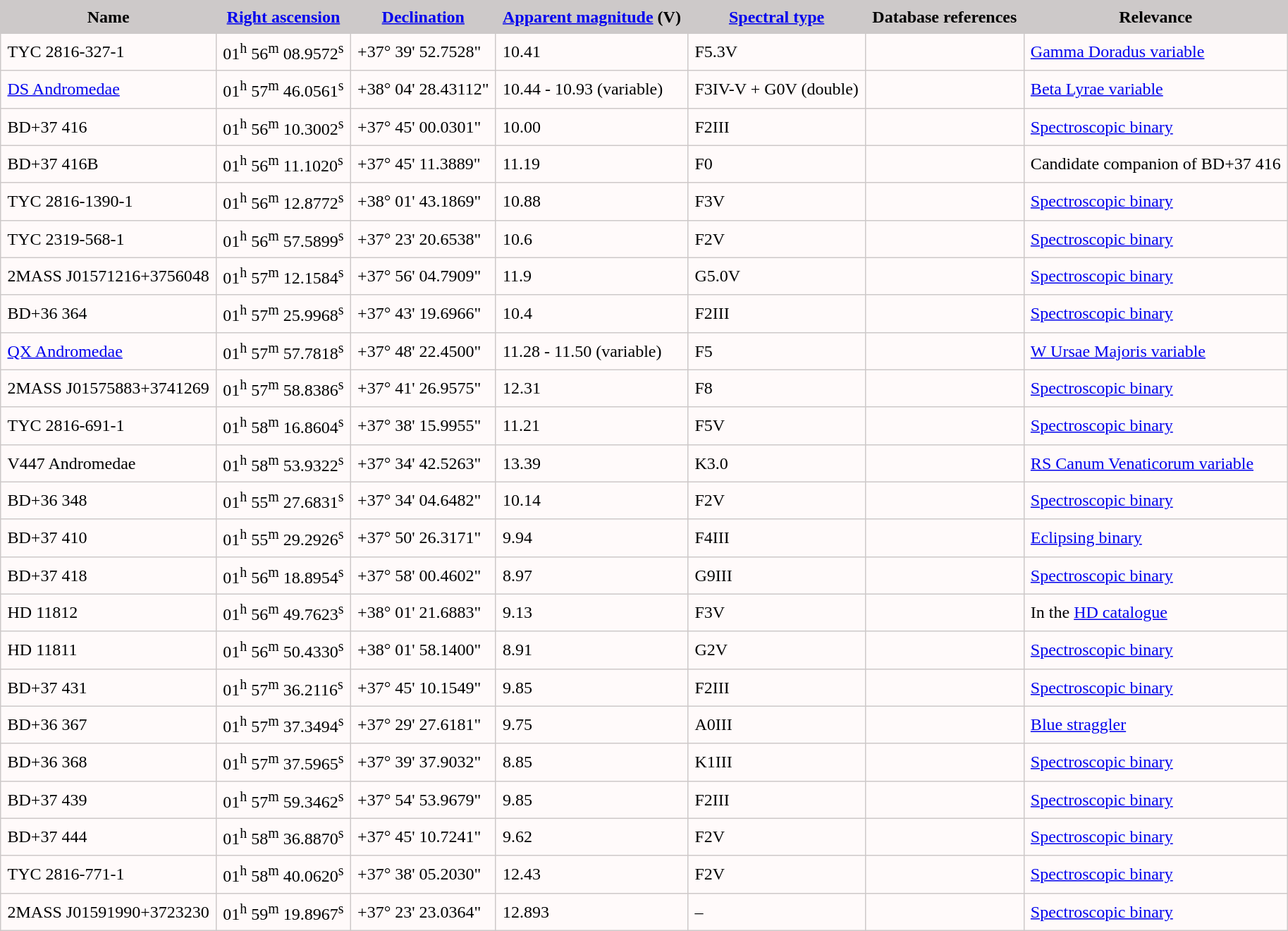<table border="0" cellpadding="6" cellspacing="1" style="margin-right:0.4em; background:#CDC9C9;">
<tr>
<th colspan="1">Name</th>
<th><a href='#'>Right ascension</a></th>
<th><a href='#'>Declination</a></th>
<th><a href='#'>Apparent magnitude</a> (V)</th>
<th><a href='#'>Spectral type</a></th>
<th>Database references</th>
<th>Relevance</th>
</tr>
<tr bgcolor="#FFFAFA">
<td>TYC 2816-327-1</td>
<td>01<sup>h</sup> 56<sup>m</sup> 08.9572<sup>s</sup></td>
<td>+37° 39' 52.7528"</td>
<td>10.41</td>
<td>F5.3V</td>
<td></td>
<td><a href='#'>Gamma Doradus variable</a></td>
</tr>
<tr bgcolor="#FFFAFA">
<td><a href='#'>DS Andromedae</a></td>
<td>01<sup>h</sup> 57<sup>m</sup> 46.0561<sup>s</sup></td>
<td>+38° 04' 28.43112"</td>
<td>10.44 - 10.93 (variable)</td>
<td>F3IV-V + G0V (double)</td>
<td></td>
<td><a href='#'>Beta Lyrae variable</a></td>
</tr>
<tr bgcolor="#FFFAFA">
<td>BD+37 416</td>
<td>01<sup>h</sup> 56<sup>m</sup> 10.3002<sup>s</sup></td>
<td>+37° 45' 00.0301"</td>
<td>10.00</td>
<td>F2III</td>
<td></td>
<td><a href='#'>Spectroscopic binary</a></td>
</tr>
<tr bgcolor="#FFFAFA">
<td>BD+37 416B</td>
<td>01<sup>h</sup> 56<sup>m</sup> 11.1020<sup>s</sup></td>
<td>+37° 45' 11.3889"</td>
<td>11.19</td>
<td>F0</td>
<td></td>
<td>Candidate companion of BD+37 416</td>
</tr>
<tr bgcolor="#FFFAFA">
<td>TYC 2816-1390-1</td>
<td>01<sup>h</sup> 56<sup>m</sup> 12.8772<sup>s</sup></td>
<td>+38° 01' 43.1869"</td>
<td>10.88</td>
<td>F3V</td>
<td></td>
<td><a href='#'>Spectroscopic binary</a></td>
</tr>
<tr bgcolor="#FFFAFA">
<td>TYC 2319-568-1</td>
<td>01<sup>h</sup> 56<sup>m</sup> 57.5899<sup>s</sup></td>
<td>+37° 23' 20.6538"</td>
<td>10.6</td>
<td>F2V</td>
<td></td>
<td><a href='#'>Spectroscopic binary</a></td>
</tr>
<tr bgcolor="#FFFAFA">
<td>2MASS J01571216+3756048</td>
<td>01<sup>h</sup> 57<sup>m</sup> 12.1584<sup>s</sup></td>
<td>+37° 56' 04.7909"</td>
<td>11.9</td>
<td>G5.0V</td>
<td></td>
<td><a href='#'>Spectroscopic binary</a></td>
</tr>
<tr bgcolor="#FFFAFA">
<td>BD+36 364</td>
<td>01<sup>h</sup> 57<sup>m</sup> 25.9968<sup>s</sup></td>
<td>+37° 43' 19.6966"</td>
<td>10.4</td>
<td>F2III</td>
<td></td>
<td><a href='#'>Spectroscopic binary</a></td>
</tr>
<tr bgcolor="#FFFAFA">
<td><a href='#'>QX Andromedae</a></td>
<td>01<sup>h</sup> 57<sup>m</sup> 57.7818<sup>s</sup></td>
<td>+37° 48' 22.4500"</td>
<td>11.28 - 11.50 (variable)</td>
<td>F5</td>
<td></td>
<td><a href='#'>W Ursae Majoris variable</a></td>
</tr>
<tr bgcolor="#FFFAFA">
<td>2MASS J01575883+3741269</td>
<td>01<sup>h</sup> 57<sup>m</sup> 58.8386<sup>s</sup></td>
<td>+37° 41' 26.9575"</td>
<td>12.31</td>
<td>F8</td>
<td></td>
<td><a href='#'>Spectroscopic binary</a></td>
</tr>
<tr bgcolor="#FFFAFA">
<td>TYC 2816-691-1</td>
<td>01<sup>h</sup> 58<sup>m</sup> 16.8604<sup>s</sup></td>
<td>+37° 38' 15.9955"</td>
<td>11.21</td>
<td>F5V</td>
<td></td>
<td><a href='#'>Spectroscopic binary</a></td>
</tr>
<tr bgcolor="#FFFAFA">
<td>V447 Andromedae</td>
<td>01<sup>h</sup> 58<sup>m</sup> 53.9322<sup>s</sup></td>
<td>+37° 34' 42.5263"</td>
<td>13.39</td>
<td>K3.0</td>
<td></td>
<td><a href='#'>RS Canum Venaticorum variable</a></td>
</tr>
<tr bgcolor="#FFFAFA">
<td>BD+36 348</td>
<td>01<sup>h</sup> 55<sup>m</sup> 27.6831<sup>s</sup></td>
<td>+37° 34' 04.6482"</td>
<td>10.14</td>
<td>F2V</td>
<td></td>
<td><a href='#'>Spectroscopic binary</a></td>
</tr>
<tr bgcolor="#FFFAFA">
<td>BD+37 410</td>
<td>01<sup>h</sup> 55<sup>m</sup> 29.2926<sup>s</sup></td>
<td>+37° 50' 26.3171"</td>
<td>9.94</td>
<td>F4III</td>
<td></td>
<td><a href='#'>Eclipsing binary</a></td>
</tr>
<tr bgcolor="#FFFAFA">
<td>BD+37 418</td>
<td>01<sup>h</sup> 56<sup>m</sup> 18.8954<sup>s</sup></td>
<td>+37° 58' 00.4602"</td>
<td>8.97</td>
<td>G9III</td>
<td></td>
<td><a href='#'>Spectroscopic binary</a></td>
</tr>
<tr bgcolor="#FFFAFA">
<td>HD 11812</td>
<td>01<sup>h</sup> 56<sup>m</sup> 49.7623<sup>s</sup></td>
<td>+38° 01' 21.6883"</td>
<td>9.13</td>
<td>F3V</td>
<td></td>
<td>In the <a href='#'>HD catalogue</a></td>
</tr>
<tr bgcolor="#FFFAFA">
<td>HD 11811</td>
<td>01<sup>h</sup> 56<sup>m</sup> 50.4330<sup>s</sup></td>
<td>+38° 01' 58.1400"</td>
<td>8.91</td>
<td>G2V</td>
<td></td>
<td><a href='#'>Spectroscopic binary</a></td>
</tr>
<tr bgcolor="#FFFAFA">
<td>BD+37 431</td>
<td>01<sup>h</sup> 57<sup>m</sup> 36.2116<sup>s</sup></td>
<td>+37° 45' 10.1549"</td>
<td>9.85</td>
<td>F2III</td>
<td></td>
<td><a href='#'>Spectroscopic binary</a></td>
</tr>
<tr bgcolor="#FFFAFA">
<td>BD+36 367</td>
<td>01<sup>h</sup> 57<sup>m</sup> 37.3494<sup>s</sup></td>
<td>+37° 29' 27.6181"</td>
<td>9.75</td>
<td>A0III</td>
<td></td>
<td><a href='#'>Blue straggler</a></td>
</tr>
<tr bgcolor="#FFFAFA">
<td>BD+36 368</td>
<td>01<sup>h</sup> 57<sup>m</sup> 37.5965<sup>s</sup></td>
<td>+37° 39' 37.9032"</td>
<td>8.85</td>
<td>K1III</td>
<td></td>
<td><a href='#'>Spectroscopic binary</a></td>
</tr>
<tr bgcolor="#FFFAFA">
<td>BD+37 439</td>
<td>01<sup>h</sup> 57<sup>m</sup> 59.3462<sup>s</sup></td>
<td>+37° 54' 53.9679"</td>
<td>9.85</td>
<td>F2III</td>
<td></td>
<td><a href='#'>Spectroscopic binary</a></td>
</tr>
<tr bgcolor="#FFFAFA">
<td>BD+37 444</td>
<td>01<sup>h</sup> 58<sup>m</sup> 36.8870<sup>s</sup></td>
<td>+37° 45' 10.7241"</td>
<td>9.62</td>
<td>F2V</td>
<td></td>
<td><a href='#'>Spectroscopic binary</a></td>
</tr>
<tr bgcolor="#FFFAFA">
<td>TYC 2816-771-1</td>
<td>01<sup>h</sup> 58<sup>m</sup> 40.0620<sup>s</sup></td>
<td>+37° 38' 05.2030"</td>
<td>12.43</td>
<td>F2V</td>
<td></td>
<td><a href='#'>Spectroscopic binary</a></td>
</tr>
<tr bgcolor="#FFFAFA">
<td>2MASS J01591990+3723230</td>
<td>01<sup>h</sup> 59<sup>m</sup> 19.8967<sup>s</sup></td>
<td>+37° 23' 23.0364"</td>
<td>12.893</td>
<td>–</td>
<td></td>
<td><a href='#'>Spectroscopic binary</a></td>
</tr>
</table>
